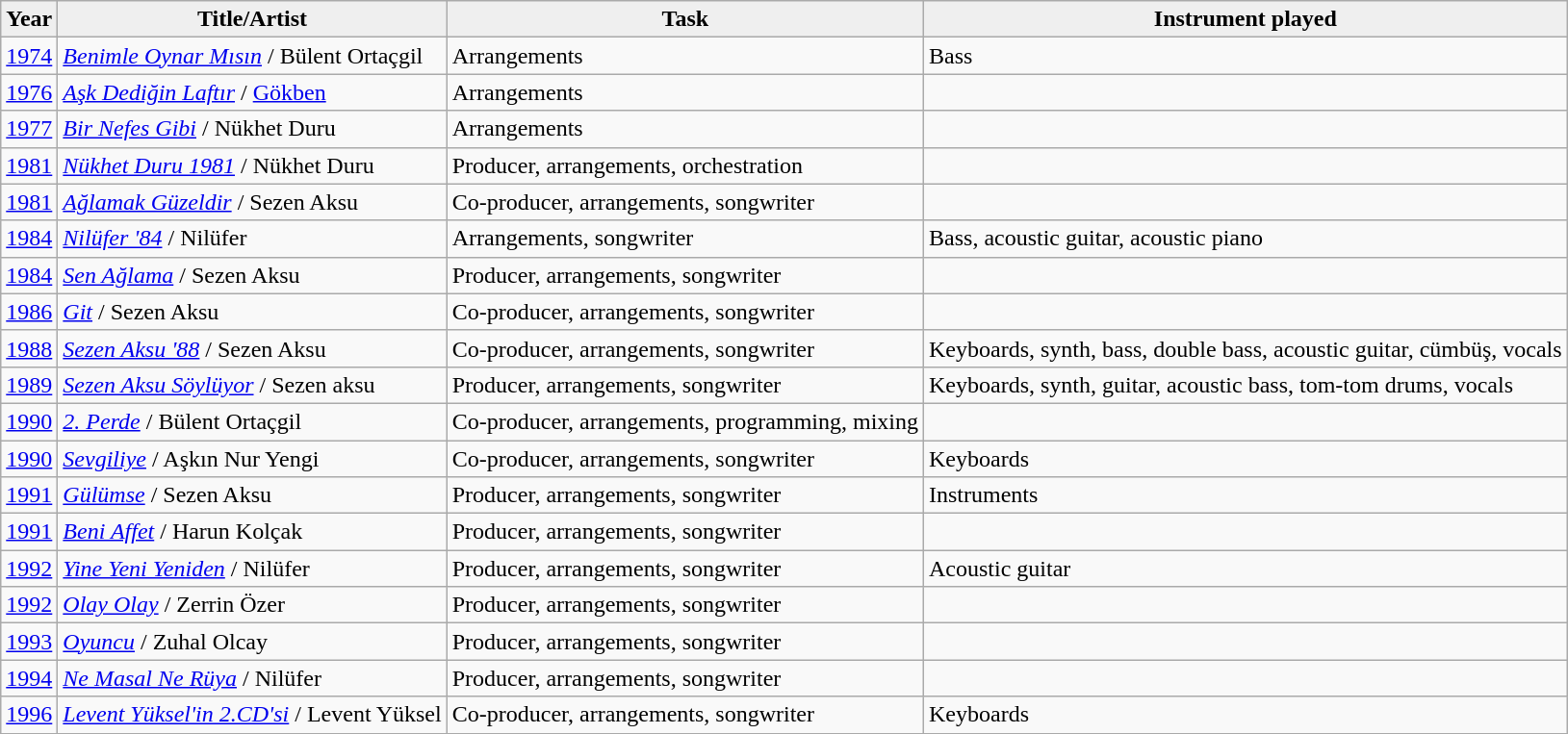<table class="wikitable">
<tr>
<th style="background:#efefef;">Year</th>
<th style="background:#efefef;">Title/Artist</th>
<th style="background:#efefef;">Task</th>
<th style="background:#efefef;">Instrument played</th>
</tr>
<tr>
<td><a href='#'>1974</a></td>
<td><em><a href='#'>Benimle Oynar Mısın</a></em> / Bülent Ortaçgil</td>
<td>Arrangements</td>
<td>Bass</td>
</tr>
<tr>
<td><a href='#'>1976</a></td>
<td><em><a href='#'>Aşk Dediğin Laftır</a></em> / <a href='#'>Gökben</a></td>
<td>Arrangements</td>
<td></td>
</tr>
<tr>
<td><a href='#'>1977</a></td>
<td><em><a href='#'>Bir Nefes Gibi</a></em> / Nükhet Duru</td>
<td>Arrangements</td>
<td></td>
</tr>
<tr>
<td><a href='#'>1981</a></td>
<td><em><a href='#'>Nükhet Duru 1981</a></em> / Nükhet Duru</td>
<td>Producer, arrangements, orchestration</td>
<td></td>
</tr>
<tr>
<td><a href='#'>1981</a></td>
<td><em><a href='#'>Ağlamak Güzeldir</a></em> / Sezen Aksu</td>
<td>Co-producer, arrangements, songwriter</td>
<td></td>
</tr>
<tr>
<td><a href='#'>1984</a></td>
<td><em><a href='#'>Nilüfer '84</a></em> / Nilüfer</td>
<td>Arrangements, songwriter</td>
<td>Bass, acoustic guitar, acoustic piano</td>
</tr>
<tr>
<td><a href='#'>1984</a></td>
<td><em><a href='#'>Sen Ağlama</a></em> / Sezen Aksu</td>
<td>Producer, arrangements, songwriter</td>
<td></td>
</tr>
<tr>
<td><a href='#'>1986</a></td>
<td><em><a href='#'>Git</a></em> / Sezen Aksu</td>
<td>Co-producer, arrangements, songwriter</td>
<td></td>
</tr>
<tr>
<td><a href='#'>1988</a></td>
<td><em><a href='#'>Sezen Aksu '88</a></em> / Sezen Aksu</td>
<td>Co-producer, arrangements, songwriter</td>
<td>Keyboards, synth, bass, double bass, acoustic guitar, cümbüş, vocals</td>
</tr>
<tr>
<td><a href='#'>1989</a></td>
<td><em><a href='#'>Sezen Aksu Söylüyor</a></em> / Sezen aksu</td>
<td>Producer, arrangements, songwriter</td>
<td>Keyboards, synth, guitar, acoustic bass, tom-tom drums, vocals</td>
</tr>
<tr>
<td><a href='#'>1990</a></td>
<td><em><a href='#'>2. Perde</a></em> / Bülent Ortaçgil</td>
<td>Co-producer, arrangements, programming, mixing</td>
<td></td>
</tr>
<tr>
<td><a href='#'>1990</a></td>
<td><em><a href='#'>Sevgiliye</a></em> / Aşkın Nur Yengi</td>
<td>Co-producer, arrangements, songwriter</td>
<td>Keyboards</td>
</tr>
<tr>
<td><a href='#'>1991</a></td>
<td><em><a href='#'>Gülümse</a></em> / Sezen Aksu</td>
<td>Producer, arrangements, songwriter</td>
<td>Instruments</td>
</tr>
<tr>
<td><a href='#'>1991</a></td>
<td><em><a href='#'>Beni Affet</a></em> / Harun Kolçak</td>
<td>Producer, arrangements, songwriter</td>
<td></td>
</tr>
<tr>
<td><a href='#'>1992</a></td>
<td><em><a href='#'>Yine Yeni Yeniden</a></em> / Nilüfer</td>
<td>Producer, arrangements, songwriter</td>
<td>Acoustic guitar</td>
</tr>
<tr>
<td><a href='#'>1992</a></td>
<td><em><a href='#'>Olay Olay</a></em> / Zerrin Özer</td>
<td>Producer, arrangements, songwriter</td>
<td></td>
</tr>
<tr>
<td><a href='#'>1993</a></td>
<td><em><a href='#'>Oyuncu</a></em> / Zuhal Olcay</td>
<td>Producer, arrangements, songwriter</td>
<td></td>
</tr>
<tr>
<td><a href='#'>1994</a></td>
<td><em><a href='#'>Ne Masal Ne Rüya</a></em> / Nilüfer</td>
<td>Producer, arrangements, songwriter</td>
<td></td>
</tr>
<tr>
<td><a href='#'>1996</a></td>
<td><em><a href='#'>Levent Yüksel'in 2.CD'si</a></em> / Levent Yüksel</td>
<td>Co-producer, arrangements, songwriter</td>
<td>Keyboards</td>
</tr>
</table>
